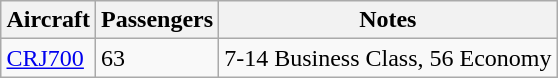<table class="wikitable" style="margin:1em auto;">
<tr>
<th>Aircraft</th>
<th>Passengers</th>
<th>Notes</th>
</tr>
<tr>
<td><a href='#'>CRJ700</a></td>
<td><div>63</div></td>
<td>7-14 Business Class, 56 Economy</td>
</tr>
</table>
